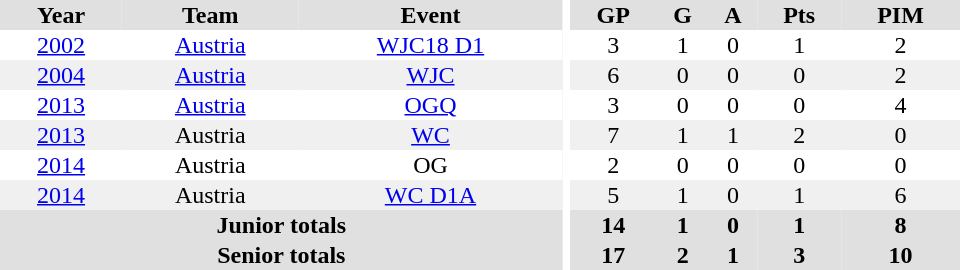<table border="0" cellpadding="1" cellspacing="0" ID="Table3" style="text-align:center; width:40em">
<tr ALIGN="center" bgcolor="#e0e0e0">
<th>Year</th>
<th>Team</th>
<th>Event</th>
<th rowspan="102" bgcolor="#ffffff"></th>
<th>GP</th>
<th>G</th>
<th>A</th>
<th>Pts</th>
<th>PIM</th>
</tr>
<tr>
<td><a href='#'>2002</a></td>
<td><a href='#'>Austria</a></td>
<td><a href='#'>WJC18 D1</a></td>
<td>3</td>
<td>1</td>
<td>0</td>
<td>1</td>
<td>2</td>
</tr>
<tr bgcolor="#f0f0f0">
<td><a href='#'>2004</a></td>
<td><a href='#'>Austria</a></td>
<td><a href='#'>WJC</a></td>
<td>6</td>
<td>0</td>
<td>0</td>
<td>0</td>
<td>2</td>
</tr>
<tr>
<td><a href='#'>2013</a></td>
<td><a href='#'>Austria</a></td>
<td><a href='#'>OGQ</a></td>
<td>3</td>
<td>0</td>
<td>0</td>
<td>0</td>
<td>4</td>
</tr>
<tr bgcolor="#f0f0f0">
<td><a href='#'>2013</a></td>
<td>Austria</td>
<td><a href='#'>WC</a></td>
<td>7</td>
<td>1</td>
<td>1</td>
<td>2</td>
<td>0</td>
</tr>
<tr>
<td><a href='#'>2014</a></td>
<td>Austria</td>
<td>OG</td>
<td>2</td>
<td>0</td>
<td>0</td>
<td>0</td>
<td>0</td>
</tr>
<tr bgcolor="#f0f0f0">
<td><a href='#'>2014</a></td>
<td>Austria</td>
<td><a href='#'>WC D1A</a></td>
<td>5</td>
<td>1</td>
<td>0</td>
<td>1</td>
<td>6</td>
</tr>
<tr bgcolor="#e0e0e0">
<th colspan=3>Junior totals</th>
<th>14</th>
<th>1</th>
<th>0</th>
<th>1</th>
<th>8</th>
</tr>
<tr bgcolor="#e0e0e0">
<th colspan=3>Senior totals</th>
<th>17</th>
<th>2</th>
<th>1</th>
<th>3</th>
<th>10</th>
</tr>
</table>
